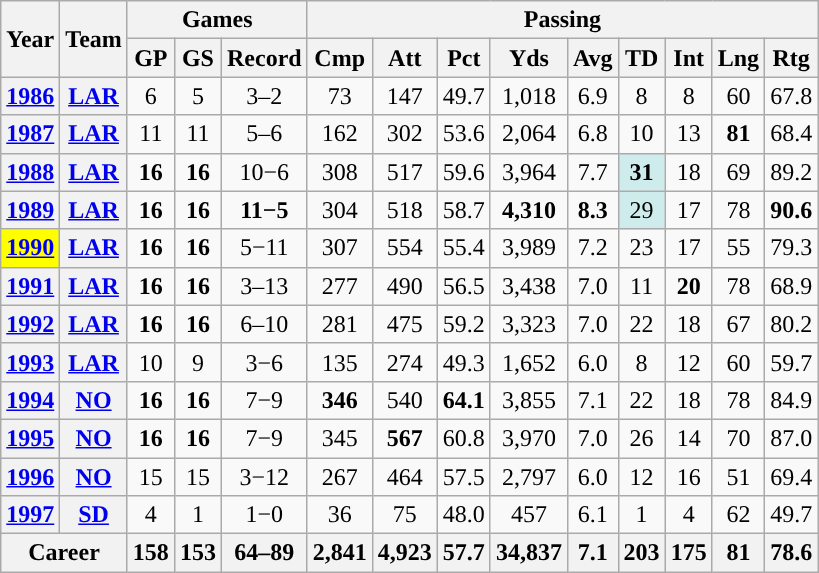<table class="wikitable" style="text-align:center">
<tr>
<th rowspan="2">Year</th>
<th rowspan="2">Team</th>
<th colspan="3">Games</th>
<th colspan="9">Passing</th>
</tr>
<tr>
<th>GP</th>
<th>GS</th>
<th>Record</th>
<th>Cmp</th>
<th>Att</th>
<th>Pct</th>
<th>Yds</th>
<th>Avg</th>
<th>TD</th>
<th>Int</th>
<th>Lng</th>
<th>Rtg</th>
</tr>
<tr>
<th><a href='#'>1986</a></th>
<th><a href='#'>LAR</a></th>
<td>6</td>
<td>5</td>
<td>3–2</td>
<td>73</td>
<td>147</td>
<td>49.7</td>
<td>1,018</td>
<td>6.9</td>
<td>8</td>
<td>8</td>
<td>60</td>
<td>67.8</td>
</tr>
<tr>
<th><a href='#'>1987</a></th>
<th><a href='#'>LAR</a></th>
<td>11</td>
<td>11</td>
<td>5–6</td>
<td>162</td>
<td>302</td>
<td>53.6</td>
<td>2,064</td>
<td>6.8</td>
<td>10</td>
<td>13</td>
<td><strong>81</strong></td>
<td>68.4</td>
</tr>
<tr>
<th><a href='#'>1988</a></th>
<th><a href='#'>LAR</a></th>
<td><strong>16</strong></td>
<td><strong>16</strong></td>
<td>10−6</td>
<td>308</td>
<td>517</td>
<td>59.6</td>
<td>3,964</td>
<td>7.7</td>
<td style="background:#cfecec;"><strong>31</strong></td>
<td>18</td>
<td>69</td>
<td>89.2</td>
</tr>
<tr>
<th><a href='#'>1989</a></th>
<th><a href='#'>LAR</a></th>
<td><strong>16</strong></td>
<td><strong>16</strong></td>
<td><strong>11−5</strong></td>
<td>304</td>
<td>518</td>
<td>58.7</td>
<td><strong>4,310</strong></td>
<td><strong>8.3</strong></td>
<td style="background:#cfecec;">29</td>
<td>17</td>
<td>78</td>
<td><strong>90.6</strong></td>
</tr>
<tr>
<th style="background:#ff0;"><a href='#'>1990</a></th>
<th><a href='#'>LAR</a></th>
<td><strong>16</strong></td>
<td><strong>16</strong></td>
<td>5−11</td>
<td>307</td>
<td>554</td>
<td>55.4</td>
<td>3,989</td>
<td>7.2</td>
<td>23</td>
<td>17</td>
<td>55</td>
<td>79.3</td>
</tr>
<tr>
<th><a href='#'>1991</a></th>
<th><a href='#'>LAR</a></th>
<td><strong>16</strong></td>
<td><strong>16</strong></td>
<td>3–13</td>
<td>277</td>
<td>490</td>
<td>56.5</td>
<td>3,438</td>
<td>7.0</td>
<td>11</td>
<td><strong>20</strong></td>
<td>78</td>
<td>68.9</td>
</tr>
<tr>
<th><a href='#'>1992</a></th>
<th><a href='#'>LAR</a></th>
<td><strong>16</strong></td>
<td><strong>16</strong></td>
<td>6–10</td>
<td>281</td>
<td>475</td>
<td>59.2</td>
<td>3,323</td>
<td>7.0</td>
<td>22</td>
<td>18</td>
<td>67</td>
<td>80.2</td>
</tr>
<tr>
<th><a href='#'>1993</a></th>
<th><a href='#'>LAR</a></th>
<td>10</td>
<td>9</td>
<td>3−6</td>
<td>135</td>
<td>274</td>
<td>49.3</td>
<td>1,652</td>
<td>6.0</td>
<td>8</td>
<td>12</td>
<td>60</td>
<td>59.7</td>
</tr>
<tr>
<th><a href='#'>1994</a></th>
<th><a href='#'>NO</a></th>
<td><strong>16</strong></td>
<td><strong>16</strong></td>
<td>7−9</td>
<td><strong>346</strong></td>
<td>540</td>
<td><strong>64.1</strong></td>
<td>3,855</td>
<td>7.1</td>
<td>22</td>
<td>18</td>
<td>78</td>
<td>84.9</td>
</tr>
<tr>
<th><a href='#'>1995</a></th>
<th><a href='#'>NO</a></th>
<td><strong>16</strong></td>
<td><strong>16</strong></td>
<td>7−9</td>
<td>345</td>
<td><strong>567</strong></td>
<td>60.8</td>
<td>3,970</td>
<td>7.0</td>
<td>26</td>
<td>14</td>
<td>70</td>
<td>87.0</td>
</tr>
<tr>
<th><a href='#'>1996</a></th>
<th><a href='#'>NO</a></th>
<td>15</td>
<td>15</td>
<td>3−12</td>
<td>267</td>
<td>464</td>
<td>57.5</td>
<td>2,797</td>
<td>6.0</td>
<td>12</td>
<td>16</td>
<td>51</td>
<td>69.4</td>
</tr>
<tr>
<th><a href='#'>1997</a></th>
<th><a href='#'>SD</a></th>
<td>4</td>
<td>1</td>
<td>1−0</td>
<td>36</td>
<td>75</td>
<td>48.0</td>
<td>457</td>
<td>6.1</td>
<td>1</td>
<td>4</td>
<td>62</td>
<td>49.7</td>
</tr>
<tr>
<th colspan="2">Career</th>
<th>158</th>
<th>153</th>
<th>64–89</th>
<th>2,841</th>
<th>4,923</th>
<th>57.7</th>
<th>34,837</th>
<th>7.1</th>
<th>203</th>
<th>175</th>
<th>81</th>
<th>78.6</th>
</tr>
</table>
